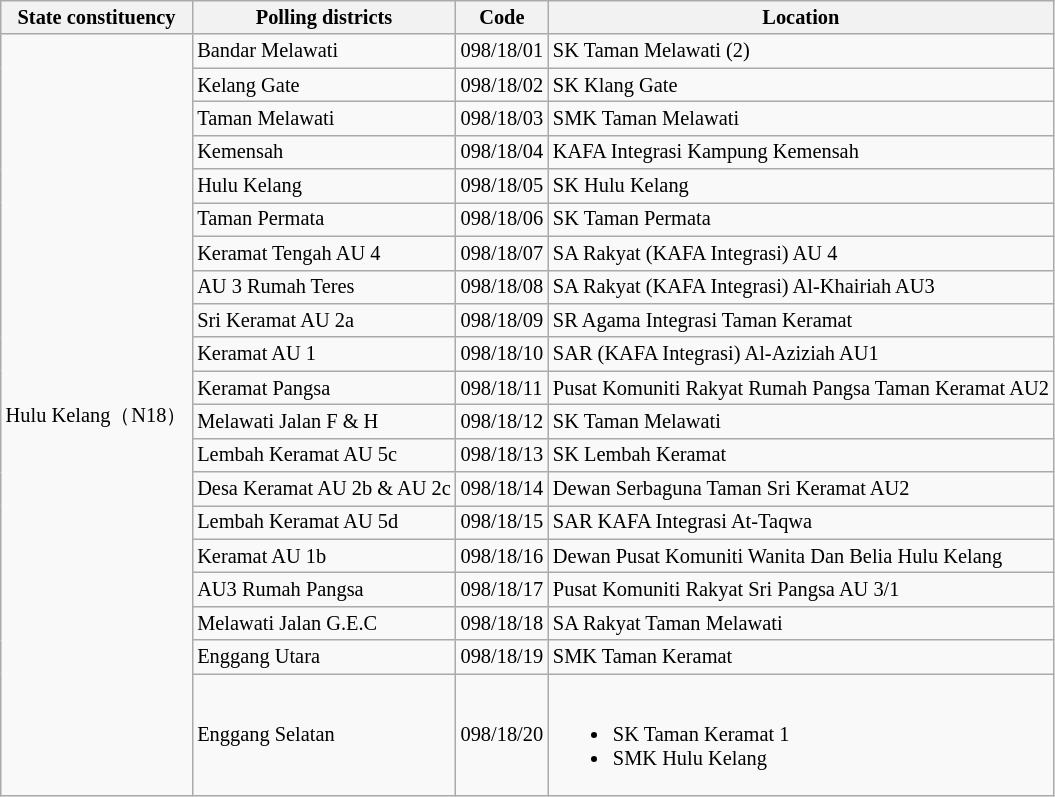<table class="wikitable sortable mw-collapsible" style="white-space:nowrap;font-size:85%">
<tr>
<th>State constituency</th>
<th>Polling districts</th>
<th>Code</th>
<th>Location</th>
</tr>
<tr>
<td rowspan="20">Hulu Kelang（N18）</td>
<td>Bandar Melawati</td>
<td>098/18/01</td>
<td>SK Taman Melawati (2)</td>
</tr>
<tr>
<td>Kelang Gate</td>
<td>098/18/02</td>
<td>SK Klang Gate</td>
</tr>
<tr>
<td>Taman Melawati</td>
<td>098/18/03</td>
<td>SMK Taman Melawati</td>
</tr>
<tr>
<td>Kemensah</td>
<td>098/18/04</td>
<td>KAFA Integrasi Kampung Kemensah</td>
</tr>
<tr>
<td>Hulu Kelang</td>
<td>098/18/05</td>
<td>SK Hulu Kelang</td>
</tr>
<tr>
<td>Taman Permata</td>
<td>098/18/06</td>
<td>SK Taman Permata</td>
</tr>
<tr>
<td>Keramat Tengah AU 4</td>
<td>098/18/07</td>
<td>SA Rakyat (KAFA Integrasi) AU 4</td>
</tr>
<tr>
<td>AU 3 Rumah Teres</td>
<td>098/18/08</td>
<td>SA Rakyat (KAFA Integrasi) Al-Khairiah AU3</td>
</tr>
<tr>
<td>Sri Keramat AU 2a</td>
<td>098/18/09</td>
<td>SR Agama Integrasi Taman Keramat</td>
</tr>
<tr>
<td>Keramat AU 1</td>
<td>098/18/10</td>
<td>SAR (KAFA Integrasi) Al-Aziziah AU1</td>
</tr>
<tr>
<td>Keramat Pangsa</td>
<td>098/18/11</td>
<td>Pusat Komuniti Rakyat Rumah Pangsa Taman Keramat AU2</td>
</tr>
<tr>
<td>Melawati Jalan F & H</td>
<td>098/18/12</td>
<td>SK Taman Melawati</td>
</tr>
<tr>
<td>Lembah Keramat AU 5c</td>
<td>098/18/13</td>
<td>SK Lembah Keramat</td>
</tr>
<tr>
<td>Desa Keramat AU 2b & AU 2c</td>
<td>098/18/14</td>
<td>Dewan Serbaguna Taman Sri Keramat AU2</td>
</tr>
<tr>
<td>Lembah Keramat AU 5d</td>
<td>098/18/15</td>
<td>SAR KAFA Integrasi At-Taqwa</td>
</tr>
<tr>
<td>Keramat AU 1b</td>
<td>098/18/16</td>
<td>Dewan Pusat Komuniti Wanita Dan Belia Hulu Kelang</td>
</tr>
<tr>
<td>AU3 Rumah Pangsa</td>
<td>098/18/17</td>
<td>Pusat Komuniti Rakyat Sri Pangsa AU 3/1</td>
</tr>
<tr>
<td>Melawati Jalan G.E.C</td>
<td>098/18/18</td>
<td>SA Rakyat Taman Melawati</td>
</tr>
<tr>
<td>Enggang Utara</td>
<td>098/18/19</td>
<td>SMK Taman Keramat</td>
</tr>
<tr>
<td>Enggang Selatan</td>
<td>098/18/20</td>
<td><br><ul><li>SK Taman Keramat 1</li><li>SMK Hulu Kelang</li></ul></td>
</tr>
</table>
